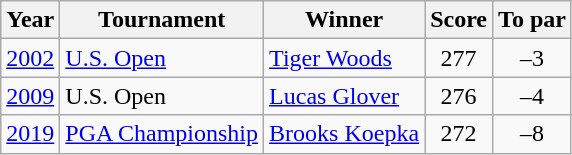<table class="wikitable">
<tr>
<th>Year</th>
<th>Tournament</th>
<th>Winner</th>
<th>Score</th>
<th>To par</th>
</tr>
<tr>
<td><a href='#'>2002</a></td>
<td><a href='#'>U.S. Open</a></td>
<td><a href='#'>Tiger Woods</a></td>
<td align="center">277</td>
<td align="center">–3</td>
</tr>
<tr>
<td><a href='#'>2009</a></td>
<td>U.S. Open</td>
<td><a href='#'>Lucas Glover</a></td>
<td align="center">276</td>
<td align="center">–4</td>
</tr>
<tr>
<td><a href='#'>2019</a></td>
<td><a href='#'>PGA Championship</a></td>
<td><a href='#'>Brooks Koepka</a></td>
<td align="center">272</td>
<td align="center">–8</td>
</tr>
</table>
